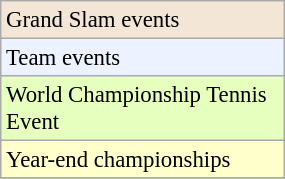<table class="wikitable" style="font-size:95%;" width=15%>
<tr bgcolor="#F3E6D7">
<td>Grand Slam events</td>
</tr>
<tr bgcolor="#ECF2FF">
<td>Team events</td>
</tr>
<tr style="background:#E6FFBF;">
<td>World Championship Tennis Event</td>
</tr>
<tr bgcolor="#FFFFCC">
<td>Year-end championships</td>
</tr>
<tr>
</tr>
</table>
